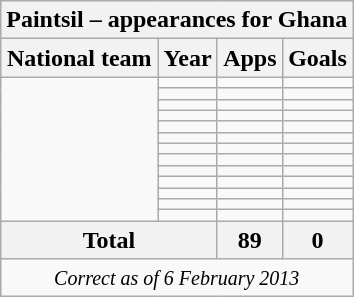<table class="wikitable collapsible collapsed">
<tr>
<th colspan="4"><strong>Paintsil – appearances for Ghana</strong></th>
</tr>
<tr>
<th>National team</th>
<th>Year</th>
<th>Apps</th>
<th>Goals</th>
</tr>
<tr>
<td rowspan="13"></td>
<td></td>
<td></td>
<td></td>
</tr>
<tr>
<td></td>
<td></td>
<td></td>
</tr>
<tr>
<td></td>
<td></td>
<td></td>
</tr>
<tr>
<td></td>
<td></td>
<td></td>
</tr>
<tr>
<td></td>
<td></td>
<td></td>
</tr>
<tr>
<td></td>
<td></td>
<td></td>
</tr>
<tr>
<td></td>
<td></td>
<td></td>
</tr>
<tr>
<td></td>
<td></td>
<td></td>
</tr>
<tr>
<td></td>
<td></td>
<td></td>
</tr>
<tr>
<td></td>
<td></td>
<td></td>
</tr>
<tr>
<td></td>
<td></td>
<td></td>
</tr>
<tr>
<td></td>
<td></td>
<td></td>
</tr>
<tr>
<td></td>
<td></td>
<td></td>
</tr>
<tr>
<th colspan=2>Total</th>
<th>89</th>
<th>0</th>
</tr>
<tr>
<td colspan="4" style="text-align:center;"><small><em>Correct as of 6 February 2013</em></small></td>
</tr>
</table>
